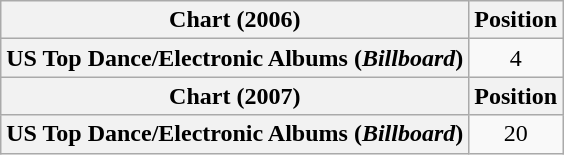<table class="wikitable plainrowheaders" style="text-align:center">
<tr>
<th scope="col">Chart (2006)</th>
<th scope="col">Position</th>
</tr>
<tr>
<th scope="row">US Top Dance/Electronic Albums (<em>Billboard</em>)</th>
<td>4</td>
</tr>
<tr>
<th scope="col">Chart (2007)</th>
<th scope="col">Position</th>
</tr>
<tr>
<th scope="row">US Top Dance/Electronic Albums (<em>Billboard</em>)</th>
<td>20</td>
</tr>
</table>
